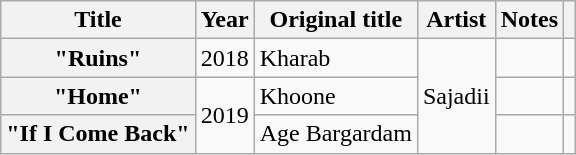<table class="wikitable sortable plainrowheaders">
<tr>
<th scope="col">Title</th>
<th scope="col">Year</th>
<th scope="col" colspan="1">Original title</th>
<th scope="col">Artist</th>
<th scope="col">Notes</th>
<th scope="col"></th>
</tr>
<tr>
<th scope="row">"Ruins"</th>
<td>2018</td>
<td>Kharab</td>
<td rowspan="3">Sajadii</td>
<td></td>
<td></td>
</tr>
<tr>
<th scope="row">"Home"</th>
<td rowspan="2">2019</td>
<td>Khoone</td>
<td></td>
<td></td>
</tr>
<tr>
<th scope="row">"If I Come Back"</th>
<td>Age Bargardam</td>
<td></td>
<td></td>
</tr>
</table>
